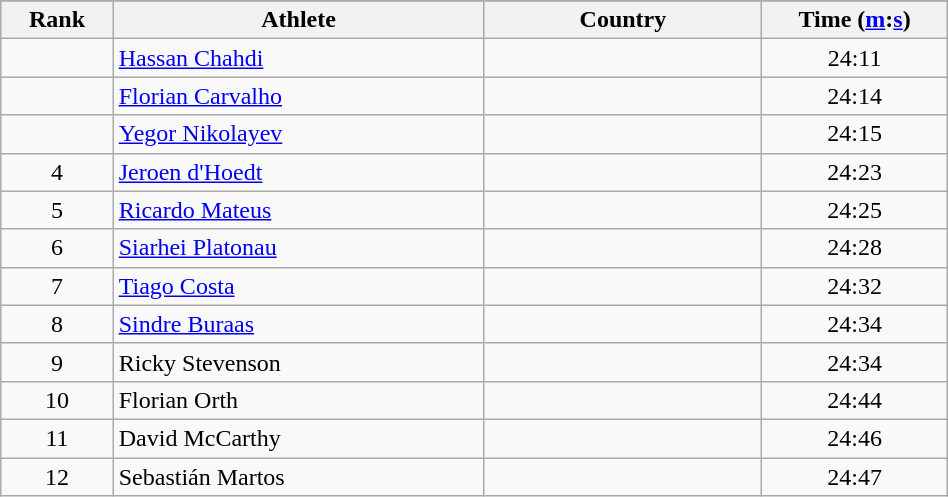<table class="wikitable" width=50%>
<tr>
</tr>
<tr>
<th width=5%>Rank</th>
<th width=20%>Athlete</th>
<th width=15%>Country</th>
<th width=10%>Time (<a href='#'>m</a>:<a href='#'>s</a>)</th>
</tr>
<tr align="center">
<td></td>
<td align="left"><a href='#'>Hassan Chahdi</a></td>
<td align="left"></td>
<td>24:11</td>
</tr>
<tr align="center">
<td></td>
<td align="left"><a href='#'>Florian Carvalho</a></td>
<td align="left"></td>
<td>24:14</td>
</tr>
<tr align="center">
<td></td>
<td align="left"><a href='#'>Yegor Nikolayev</a></td>
<td align="left"></td>
<td>24:15</td>
</tr>
<tr align="center">
<td>4</td>
<td align="left"><a href='#'>Jeroen d'Hoedt</a></td>
<td align="left"></td>
<td>24:23</td>
</tr>
<tr align="center">
<td>5</td>
<td align="left"><a href='#'>Ricardo Mateus</a></td>
<td align="left"></td>
<td>24:25</td>
</tr>
<tr align="center">
<td>6</td>
<td align="left"><a href='#'>Siarhei Platonau</a></td>
<td align="left"></td>
<td>24:28</td>
</tr>
<tr align="center">
<td>7</td>
<td align="left"><a href='#'>Tiago Costa</a></td>
<td align="left"></td>
<td>24:32</td>
</tr>
<tr align="center">
<td>8</td>
<td align="left"><a href='#'>Sindre Buraas</a></td>
<td align="left"></td>
<td>24:34</td>
</tr>
<tr align="center">
<td>9</td>
<td align="left">Ricky Stevenson</td>
<td align="left"></td>
<td>24:34</td>
</tr>
<tr align="center">
<td>10</td>
<td align="left">Florian Orth</td>
<td align="left"></td>
<td>24:44</td>
</tr>
<tr align="center">
<td>11</td>
<td align="left">David McCarthy</td>
<td align="left"></td>
<td>24:46</td>
</tr>
<tr align="center">
<td>12</td>
<td align="left">Sebastián Martos</td>
<td align="left"></td>
<td>24:47</td>
</tr>
</table>
